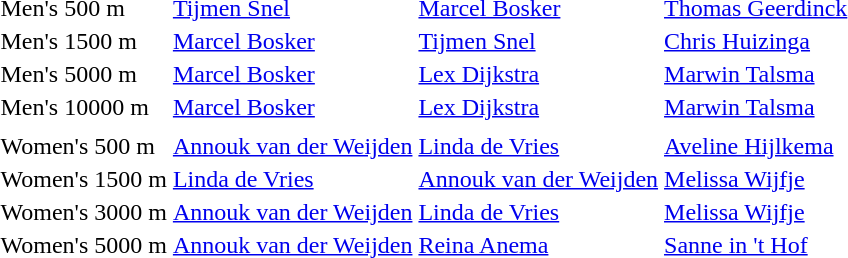<table>
<tr>
<td>Men's 500 m</td>
<td><a href='#'>Tijmen Snel</a></td>
<td><a href='#'>Marcel Bosker</a></td>
<td><a href='#'>Thomas Geerdinck</a></td>
</tr>
<tr>
<td>Men's 1500 m</td>
<td><a href='#'>Marcel Bosker</a></td>
<td><a href='#'>Tijmen Snel</a></td>
<td><a href='#'>Chris Huizinga</a></td>
</tr>
<tr>
<td>Men's 5000 m</td>
<td><a href='#'>Marcel Bosker</a></td>
<td><a href='#'>Lex Dijkstra</a></td>
<td><a href='#'>Marwin Talsma</a></td>
</tr>
<tr>
<td>Men's 10000 m</td>
<td><a href='#'>Marcel Bosker</a></td>
<td><a href='#'>Lex Dijkstra</a></td>
<td><a href='#'>Marwin Talsma</a></td>
</tr>
<tr>
<td colspan=3></td>
</tr>
<tr>
<td>Women's 500 m</td>
<td><a href='#'>Annouk van der Weijden</a></td>
<td><a href='#'>Linda de Vries</a></td>
<td><a href='#'>Aveline Hijlkema</a></td>
</tr>
<tr>
<td>Women's 1500 m</td>
<td><a href='#'>Linda de Vries</a></td>
<td><a href='#'>Annouk van der Weijden</a></td>
<td><a href='#'>Melissa Wijfje</a></td>
</tr>
<tr>
<td>Women's 3000 m</td>
<td><a href='#'>Annouk van der Weijden</a></td>
<td><a href='#'>Linda de Vries</a></td>
<td><a href='#'>Melissa Wijfje</a></td>
</tr>
<tr>
<td>Women's 5000 m</td>
<td><a href='#'>Annouk van der Weijden</a></td>
<td><a href='#'>Reina Anema</a></td>
<td><a href='#'>Sanne in 't Hof</a></td>
</tr>
</table>
